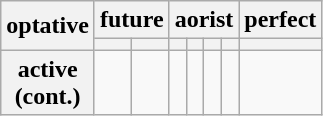<table class="wikitable nowrap">
<tr>
<th rowspan="2">optative</th>
<th colspan="2">future</th>
<th colspan="4">aorist</th>
<th>perfect</th>
</tr>
<tr>
<th></th>
<th></th>
<th></th>
<th></th>
<th></th>
<th></th>
<th></th>
</tr>
<tr>
<th>active<br>(cont.)</th>
<td></td>
<td></td>
<td></td>
<td></td>
<td></td>
<td></td>
<td></td>
</tr>
</table>
